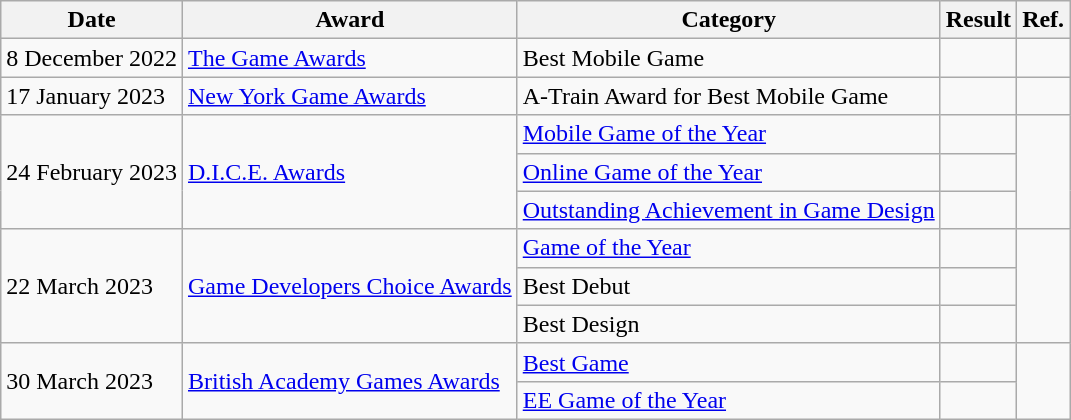<table class="wikitable sortable plainrowheaders">
<tr>
<th scope="col">Date</th>
<th scope="col">Award</th>
<th scope="col">Category</th>
<th scope="col">Result</th>
<th scope="col" class="unsortable">Ref.</th>
</tr>
<tr>
<td>8 December 2022</td>
<td><a href='#'>The Game Awards</a></td>
<td>Best Mobile Game</td>
<td></td>
<td style="text-align:center;"></td>
</tr>
<tr>
<td>17 January 2023</td>
<td><a href='#'>New York Game Awards</a></td>
<td>A-Train Award for Best Mobile Game</td>
<td></td>
<td style="text-align:center;"></td>
</tr>
<tr>
<td rowspan="3">24 February 2023</td>
<td rowspan="3"><a href='#'>D.I.C.E. Awards</a></td>
<td><a href='#'>Mobile Game of the Year</a></td>
<td></td>
<td style="text-align:center;" rowspan="3"></td>
</tr>
<tr>
<td><a href='#'>Online Game of the Year</a></td>
<td></td>
</tr>
<tr>
<td><a href='#'>Outstanding Achievement in Game Design</a></td>
<td></td>
</tr>
<tr>
<td rowspan="3">22 March 2023</td>
<td rowspan="3"><a href='#'>Game Developers Choice Awards</a></td>
<td><a href='#'>Game of the Year</a></td>
<td></td>
<td style="text-align:center;" rowspan="3"></td>
</tr>
<tr>
<td>Best Debut</td>
<td></td>
</tr>
<tr>
<td>Best Design</td>
<td></td>
</tr>
<tr>
<td rowspan=2>30 March 2023</td>
<td rowspan=2><a href='#'>British Academy Games Awards</a></td>
<td><a href='#'>Best Game</a></td>
<td></td>
<td style="text-align:center;" rowspan=2></td>
</tr>
<tr>
<td><a href='#'>EE Game of the Year</a></td>
<td></td>
</tr>
</table>
